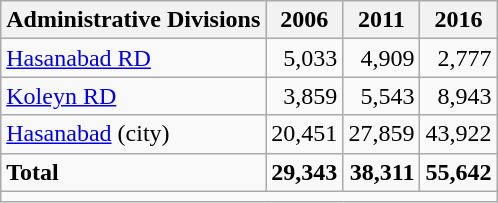<table class="wikitable">
<tr>
<th>Administrative Divisions</th>
<th>2006</th>
<th>2011</th>
<th>2016</th>
</tr>
<tr>
<td><a href='#'>Hasanabad RD</a></td>
<td style="text-align: right;">5,033</td>
<td style="text-align: right;">4,909</td>
<td style="text-align: right;">2,777</td>
</tr>
<tr>
<td><a href='#'>Koleyn RD</a></td>
<td style="text-align: right;">3,859</td>
<td style="text-align: right;">5,543</td>
<td style="text-align: right;">8,943</td>
</tr>
<tr>
<td><a href='#'>Hasanabad</a> (city)</td>
<td style="text-align: right;">20,451</td>
<td style="text-align: right;">27,859</td>
<td style="text-align: right;">43,922</td>
</tr>
<tr>
<td><strong>Total</strong></td>
<td style="text-align: right;"><strong>29,343</strong></td>
<td style="text-align: right;"><strong>38,311</strong></td>
<td style="text-align: right;"><strong>55,642</strong></td>
</tr>
<tr>
<td colspan=4></td>
</tr>
</table>
